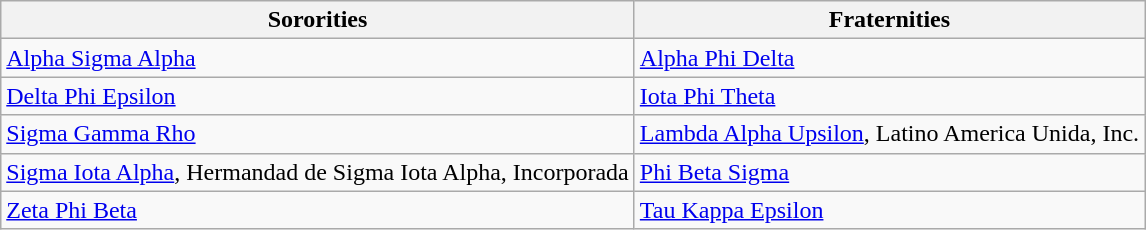<table class="wikitable">
<tr>
<th>Sororities</th>
<th>Fraternities</th>
</tr>
<tr>
<td><a href='#'>Alpha Sigma Alpha</a></td>
<td><a href='#'>Alpha Phi Delta</a></td>
</tr>
<tr>
<td><a href='#'>Delta Phi Epsilon</a></td>
<td><a href='#'>Iota Phi Theta</a></td>
</tr>
<tr>
<td><a href='#'>Sigma Gamma Rho</a></td>
<td><a href='#'>Lambda Alpha Upsilon</a>, Latino America Unida, Inc.</td>
</tr>
<tr>
<td><a href='#'>Sigma Iota Alpha</a>, Hermandad de Sigma Iota Alpha, Incorporada</td>
<td><a href='#'>Phi Beta Sigma</a></td>
</tr>
<tr>
<td><a href='#'>Zeta Phi Beta</a></td>
<td><a href='#'>Tau Kappa Epsilon</a></td>
</tr>
</table>
